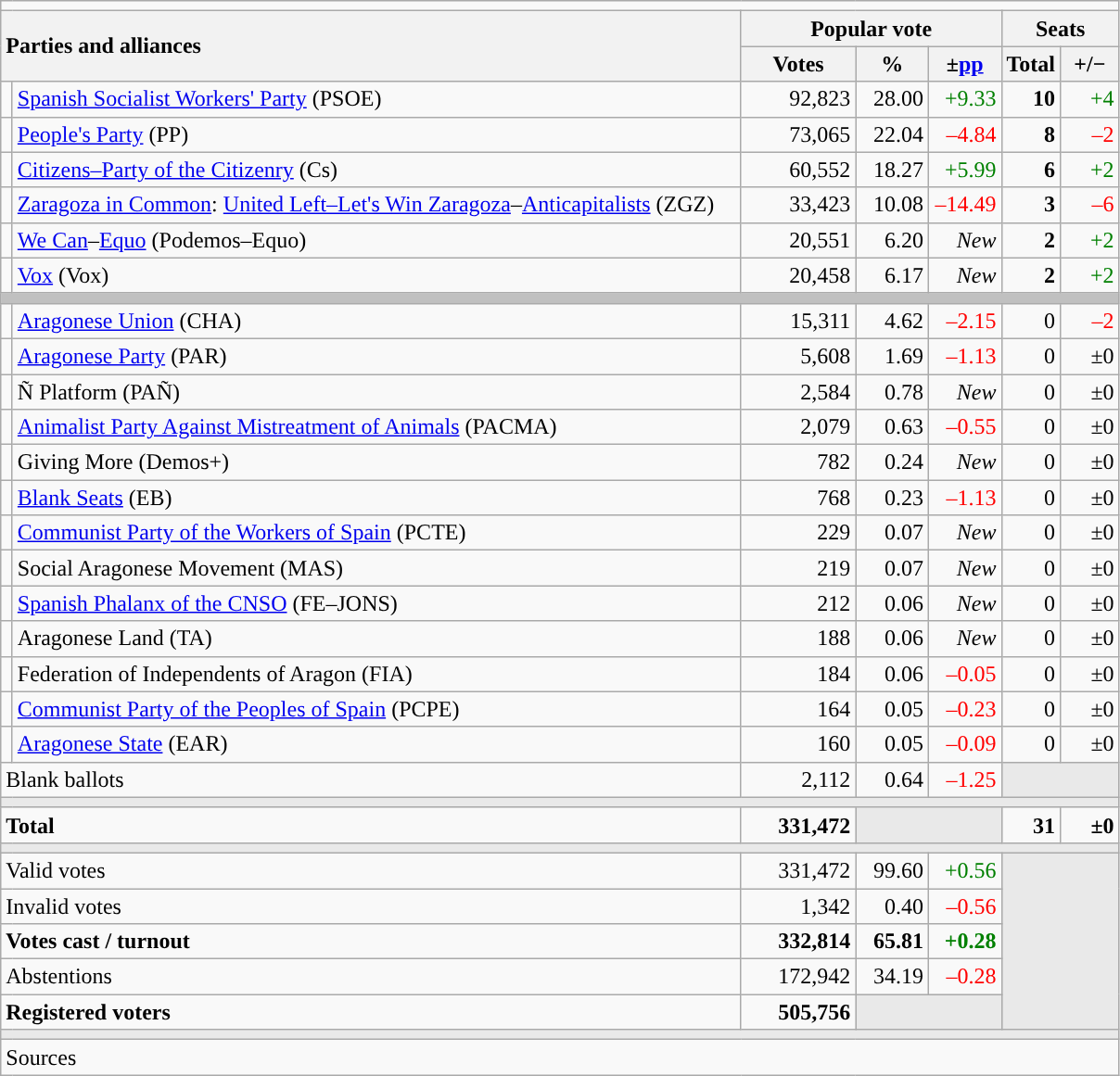<table class="wikitable" style="text-align:right;">
<tr>
<td colspan="7"></td>
</tr>
<tr>
<th style="text-align:left;" rowspan="2" colspan="2" width="525">Parties and alliances</th>
<th colspan="3">Popular vote</th>
<th colspan="2">Seats</th>
</tr>
<tr>
<th width="75">Votes</th>
<th width="45">%</th>
<th width="45">±<a href='#'>pp</a></th>
<th width="35">Total</th>
<th width="35">+/−</th>
</tr>
<tr>
<td width="1" style="color:inherit;background:"></td>
<td align="left"><a href='#'>Spanish Socialist Workers' Party</a> (PSOE)</td>
<td>92,823</td>
<td>28.00</td>
<td style="color:green;">+9.33</td>
<td><strong>10</strong></td>
<td style="color:green;">+4</td>
</tr>
<tr>
<td style="color:inherit;background:"></td>
<td align="left"><a href='#'>People's Party</a> (PP)</td>
<td>73,065</td>
<td>22.04</td>
<td style="color:red;">–4.84</td>
<td><strong>8</strong></td>
<td style="color:red;">–2</td>
</tr>
<tr>
<td style="color:inherit;background:"></td>
<td align="left"><a href='#'>Citizens–Party of the Citizenry</a> (Cs)</td>
<td>60,552</td>
<td>18.27</td>
<td style="color:green;">+5.99</td>
<td><strong>6</strong></td>
<td style="color:green;">+2</td>
</tr>
<tr>
<td style="color:inherit;background:"></td>
<td align="left"><a href='#'>Zaragoza in Common</a>: <a href='#'>United Left–Let's Win Zaragoza</a>–<a href='#'>Anticapitalists</a> (ZGZ)</td>
<td>33,423</td>
<td>10.08</td>
<td style="color:red;">–14.49</td>
<td><strong>3</strong></td>
<td style="color:red;">–6</td>
</tr>
<tr>
<td style="color:inherit;background:"></td>
<td align="left"><a href='#'>We Can</a>–<a href='#'>Equo</a> (Podemos–Equo)</td>
<td>20,551</td>
<td>6.20</td>
<td><em>New</em></td>
<td><strong>2</strong></td>
<td style="color:green;">+2</td>
</tr>
<tr>
<td style="color:inherit;background:"></td>
<td align="left"><a href='#'>Vox</a> (Vox)</td>
<td>20,458</td>
<td>6.17</td>
<td><em>New</em></td>
<td><strong>2</strong></td>
<td style="color:green;">+2</td>
</tr>
<tr>
<td colspan="7" bgcolor="#C0C0C0"></td>
</tr>
<tr>
<td style="color:inherit;background:"></td>
<td align="left"><a href='#'>Aragonese Union</a> (CHA)</td>
<td>15,311</td>
<td>4.62</td>
<td style="color:red;">–2.15</td>
<td>0</td>
<td style="color:red;">–2</td>
</tr>
<tr>
<td style="color:inherit;background:"></td>
<td align="left"><a href='#'>Aragonese Party</a> (PAR)</td>
<td>5,608</td>
<td>1.69</td>
<td style="color:red;">–1.13</td>
<td>0</td>
<td>±0</td>
</tr>
<tr>
<td style="color:inherit;background:"></td>
<td align="left">Ñ Platform (PAÑ)</td>
<td>2,584</td>
<td>0.78</td>
<td><em>New</em></td>
<td>0</td>
<td>±0</td>
</tr>
<tr>
<td style="color:inherit;background:"></td>
<td align="left"><a href='#'>Animalist Party Against Mistreatment of Animals</a> (PACMA)</td>
<td>2,079</td>
<td>0.63</td>
<td style="color:red;">–0.55</td>
<td>0</td>
<td>±0</td>
</tr>
<tr>
<td style="color:inherit;background:"></td>
<td align="left">Giving More (Demos+)</td>
<td>782</td>
<td>0.24</td>
<td><em>New</em></td>
<td>0</td>
<td>±0</td>
</tr>
<tr>
<td style="color:inherit;background:"></td>
<td align="left"><a href='#'>Blank Seats</a> (EB)</td>
<td>768</td>
<td>0.23</td>
<td style="color:red;">–1.13</td>
<td>0</td>
<td>±0</td>
</tr>
<tr>
<td style="color:inherit;background:"></td>
<td align="left"><a href='#'>Communist Party of the Workers of Spain</a> (PCTE)</td>
<td>229</td>
<td>0.07</td>
<td><em>New</em></td>
<td>0</td>
<td>±0</td>
</tr>
<tr>
<td style="color:inherit;background:"></td>
<td align="left">Social Aragonese Movement (MAS)</td>
<td>219</td>
<td>0.07</td>
<td><em>New</em></td>
<td>0</td>
<td>±0</td>
</tr>
<tr>
<td style="color:inherit;background:"></td>
<td align="left"><a href='#'>Spanish Phalanx of the CNSO</a> (FE–JONS)</td>
<td>212</td>
<td>0.06</td>
<td><em>New</em></td>
<td>0</td>
<td>±0</td>
</tr>
<tr>
<td style="color:inherit;background:"></td>
<td align="left">Aragonese Land (TA)</td>
<td>188</td>
<td>0.06</td>
<td><em>New</em></td>
<td>0</td>
<td>±0</td>
</tr>
<tr>
<td style="color:inherit;background:"></td>
<td align="left">Federation of Independents of Aragon (FIA)</td>
<td>184</td>
<td>0.06</td>
<td style="color:red;">–0.05</td>
<td>0</td>
<td>±0</td>
</tr>
<tr>
<td style="color:inherit;background:"></td>
<td align="left"><a href='#'>Communist Party of the Peoples of Spain</a> (PCPE)</td>
<td>164</td>
<td>0.05</td>
<td style="color:red;">–0.23</td>
<td>0</td>
<td>±0</td>
</tr>
<tr>
<td style="color:inherit;background:"></td>
<td align="left"><a href='#'>Aragonese State</a> (EAR)</td>
<td>160</td>
<td>0.05</td>
<td style="color:red;">–0.09</td>
<td>0</td>
<td>±0</td>
</tr>
<tr>
<td align="left" colspan="2">Blank ballots</td>
<td>2,112</td>
<td>0.64</td>
<td style="color:red;">–1.25</td>
<td bgcolor="#E9E9E9" colspan="2"></td>
</tr>
<tr>
<td colspan="7" bgcolor="#E9E9E9"></td>
</tr>
<tr style="font-weight:bold;">
<td align="left" colspan="2">Total</td>
<td>331,472</td>
<td bgcolor="#E9E9E9" colspan="2"></td>
<td>31</td>
<td>±0</td>
</tr>
<tr>
<td colspan="7" bgcolor="#E9E9E9"></td>
</tr>
<tr>
<td align="left" colspan="2">Valid votes</td>
<td>331,472</td>
<td>99.60</td>
<td style="color:green;">+0.56</td>
<td bgcolor="#E9E9E9" colspan="2" rowspan="5"></td>
</tr>
<tr>
<td align="left" colspan="2">Invalid votes</td>
<td>1,342</td>
<td>0.40</td>
<td style="color:red;">–0.56</td>
</tr>
<tr style="font-weight:bold;">
<td align="left" colspan="2">Votes cast / turnout</td>
<td>332,814</td>
<td>65.81</td>
<td style="color:green;">+0.28</td>
</tr>
<tr>
<td align="left" colspan="2">Abstentions</td>
<td>172,942</td>
<td>34.19</td>
<td style="color:red;">–0.28</td>
</tr>
<tr style="font-weight:bold;">
<td align="left" colspan="2">Registered voters</td>
<td>505,756</td>
<td bgcolor="#E9E9E9" colspan="2"></td>
</tr>
<tr>
<td colspan="7" bgcolor="#E9E9E9"></td>
</tr>
<tr>
<td align="left" colspan="7">Sources</td>
</tr>
</table>
